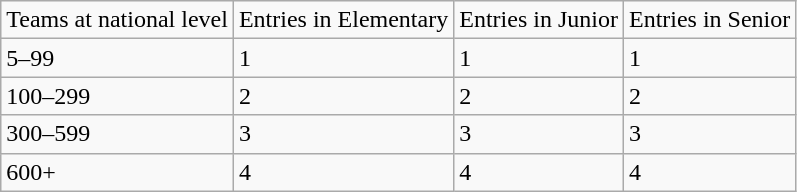<table class="wikitable">
<tr>
<td>Teams at national level</td>
<td>Entries in Elementary</td>
<td>Entries in Junior</td>
<td>Entries in Senior</td>
</tr>
<tr>
<td>5–99</td>
<td>1</td>
<td>1</td>
<td>1</td>
</tr>
<tr>
<td>100–299</td>
<td>2</td>
<td>2</td>
<td>2</td>
</tr>
<tr>
<td>300–599</td>
<td>3</td>
<td>3</td>
<td>3</td>
</tr>
<tr>
<td>600+</td>
<td>4</td>
<td>4</td>
<td>4</td>
</tr>
</table>
